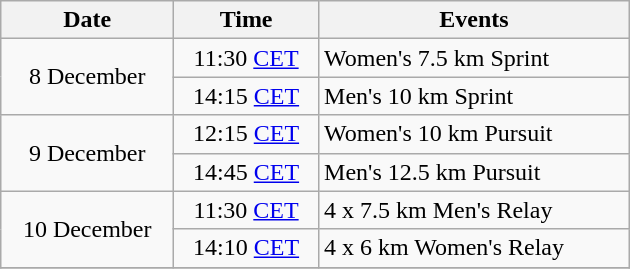<table class="wikitable" style="text-align: center" width="420">
<tr>
<th>Date</th>
<th>Time</th>
<th>Events</th>
</tr>
<tr>
<td rowspan=2>8 December</td>
<td>11:30 <a href='#'>CET</a></td>
<td style="text-align: left">Women's 7.5 km Sprint</td>
</tr>
<tr>
<td>14:15 <a href='#'>CET</a></td>
<td style="text-align: left">Men's 10 km Sprint</td>
</tr>
<tr>
<td rowspan=2>9 December</td>
<td>12:15 <a href='#'>CET</a></td>
<td style="text-align: left">Women's 10 km Pursuit</td>
</tr>
<tr>
<td>14:45 <a href='#'>CET</a></td>
<td style="text-align: left">Men's 12.5 km Pursuit</td>
</tr>
<tr>
<td rowspan=2>10 December</td>
<td>11:30 <a href='#'>CET</a></td>
<td style="text-align: left">4 x 7.5 km Men's Relay</td>
</tr>
<tr>
<td>14:10 <a href='#'>CET</a></td>
<td style="text-align: left">4 x 6 km Women's Relay</td>
</tr>
<tr>
</tr>
</table>
